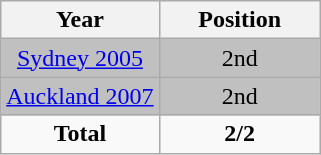<table class="wikitable" style="text-align: center;">
<tr>
<th>Year</th>
<th width="100">Position</th>
</tr>
<tr bgcolor=silver>
<td><a href='#'>Sydney 2005</a></td>
<td>2nd</td>
</tr>
<tr bgcolor=silver>
<td><a href='#'>Auckland 2007</a></td>
<td>2nd</td>
</tr>
<tr>
<td><strong>Total</strong></td>
<td><strong>2/2</strong></td>
</tr>
</table>
